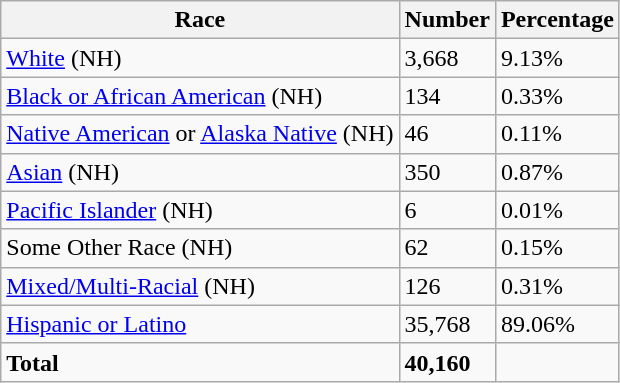<table class="wikitable">
<tr>
<th>Race</th>
<th>Number</th>
<th>Percentage</th>
</tr>
<tr>
<td><a href='#'>White</a> (NH)</td>
<td>3,668</td>
<td>9.13%</td>
</tr>
<tr>
<td><a href='#'>Black or African American</a> (NH)</td>
<td>134</td>
<td>0.33%</td>
</tr>
<tr>
<td><a href='#'>Native American</a> or <a href='#'>Alaska Native</a> (NH)</td>
<td>46</td>
<td>0.11%</td>
</tr>
<tr>
<td><a href='#'>Asian</a> (NH)</td>
<td>350</td>
<td>0.87%</td>
</tr>
<tr>
<td><a href='#'>Pacific Islander</a> (NH)</td>
<td>6</td>
<td>0.01%</td>
</tr>
<tr>
<td>Some Other Race (NH)</td>
<td>62</td>
<td>0.15%</td>
</tr>
<tr>
<td><a href='#'>Mixed/Multi-Racial</a> (NH)</td>
<td>126</td>
<td>0.31%</td>
</tr>
<tr>
<td><a href='#'>Hispanic or Latino</a></td>
<td>35,768</td>
<td>89.06%</td>
</tr>
<tr>
<td><strong>Total</strong></td>
<td><strong>40,160</strong></td>
<td></td>
</tr>
</table>
